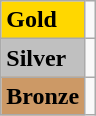<table class="wikitable">
<tr>
<td bgcolor="#ffd700"><strong>Gold</strong></td>
<td></td>
</tr>
<tr>
<td bgcolor="#c0c0c0"><strong>Silver</strong></td>
<td></td>
</tr>
<tr>
<td bgcolor="#cc9966"><strong>Bronze</strong></td>
<td></td>
</tr>
</table>
